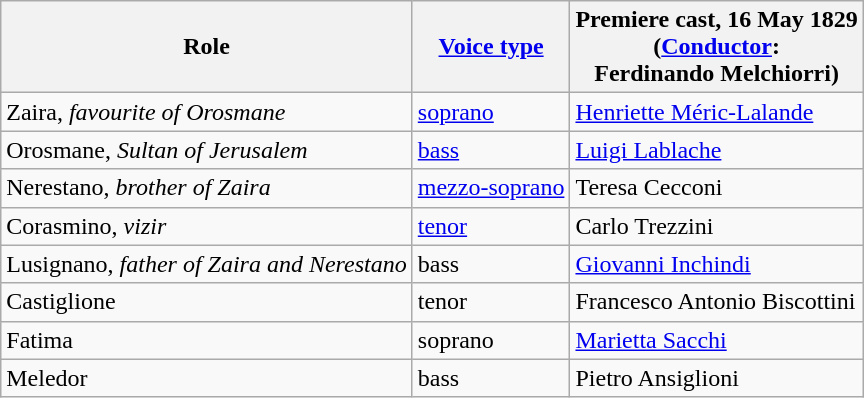<table class="wikitable">
<tr>
<th>Role</th>
<th><a href='#'>Voice type</a></th>
<th>Premiere cast, 16 May 1829<br>(<a href='#'>Conductor</a>:<br>Ferdinando Melchiorri)</th>
</tr>
<tr>
<td>Zaira, <em>favourite of Orosmane</em></td>
<td><a href='#'>soprano</a></td>
<td><a href='#'>Henriette Méric-Lalande</a></td>
</tr>
<tr>
<td>Orosmane, <em>Sultan of Jerusalem</em></td>
<td><a href='#'>bass</a></td>
<td><a href='#'>Luigi Lablache</a></td>
</tr>
<tr>
<td>Nerestano, <em>brother of Zaira</em></td>
<td><a href='#'>mezzo-soprano</a></td>
<td>Teresa Cecconi</td>
</tr>
<tr>
<td>Corasmino, <em>vizir</em></td>
<td><a href='#'>tenor</a></td>
<td>Carlo Trezzini</td>
</tr>
<tr>
<td>Lusignano, <em>father of Zaira and Nerestano</em></td>
<td>bass</td>
<td><a href='#'>Giovanni Inchindi</a></td>
</tr>
<tr>
<td>Castiglione</td>
<td>tenor</td>
<td>Francesco Antonio Biscottini</td>
</tr>
<tr>
<td>Fatima</td>
<td>soprano</td>
<td><a href='#'>Marietta Sacchi</a></td>
</tr>
<tr>
<td>Meledor</td>
<td>bass</td>
<td>Pietro Ansiglioni</td>
</tr>
</table>
